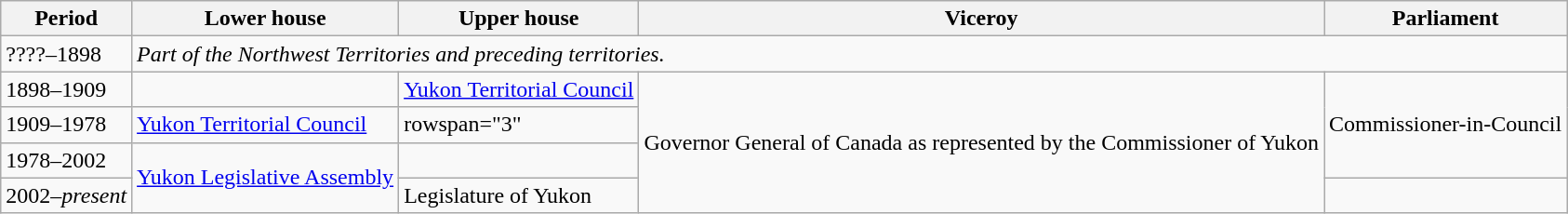<table class="wikitable">
<tr>
<th>Period</th>
<th>Lower house</th>
<th>Upper house</th>
<th>Viceroy</th>
<th>Parliament</th>
</tr>
<tr>
<td>????–1898</td>
<td colspan="4"><em>Part of the Northwest Territories and preceding territories.</em></td>
</tr>
<tr>
<td>1898–1909</td>
<td></td>
<td><a href='#'>Yukon Territorial Council</a></td>
<td rowspan="4">Governor General of Canada as represented by the Commissioner of Yukon</td>
<td rowspan="3">Commissioner-in-Council</td>
</tr>
<tr>
<td>1909–1978</td>
<td><a href='#'>Yukon Territorial Council</a></td>
<td>rowspan="3" </td>
</tr>
<tr>
<td>1978–2002</td>
<td rowspan="2"><a href='#'>Yukon Legislative Assembly</a></td>
</tr>
<tr>
<td>2002–<em>present</em></td>
<td>Legislature of Yukon</td>
</tr>
</table>
